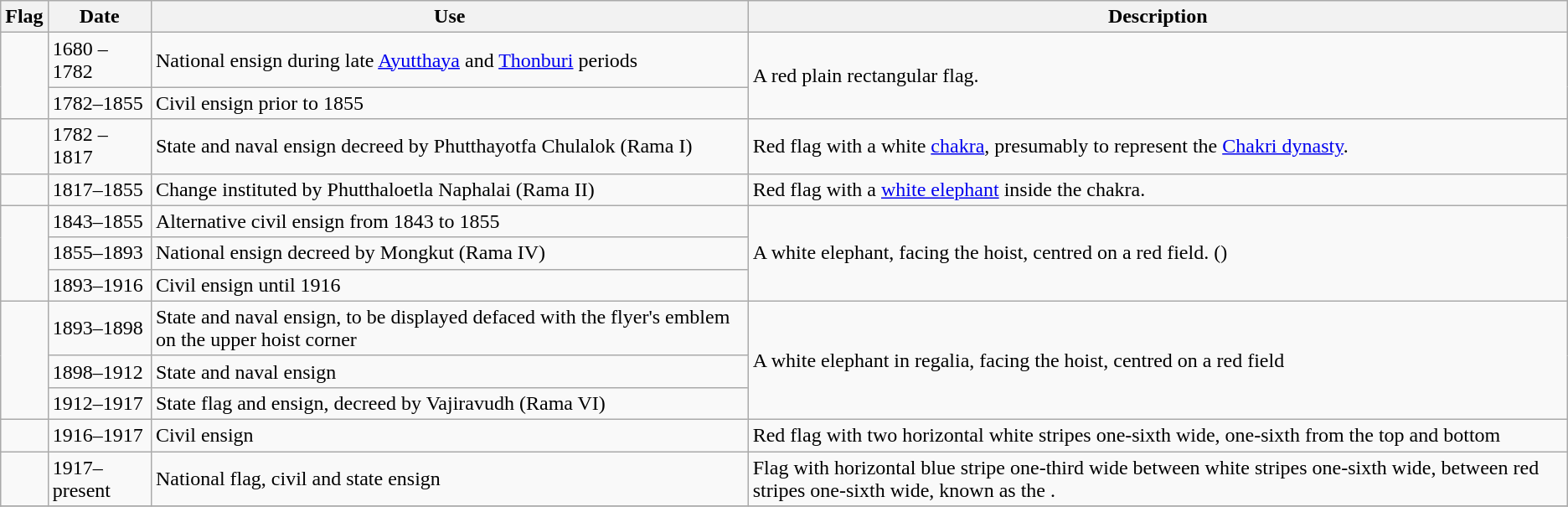<table class="wikitable">
<tr>
<th scope="col">Flag</th>
<th scope="col">Date</th>
<th scope="col">Use</th>
<th scope="col">Description</th>
</tr>
<tr>
<td rowspan="2"></td>
<td> 1680 –  1782</td>
<td>  National ensign during late <a href='#'>Ayutthaya</a> and <a href='#'>Thonburi</a> periods</td>
<td rowspan="2">A red plain rectangular flag.</td>
</tr>
<tr>
<td> 1782–1855</td>
<td>  Civil ensign prior to 1855</td>
</tr>
<tr>
<td></td>
<td> 1782 –  1817</td>
<td>  State and naval ensign decreed by Phutthayotfa Chulalok (Rama I)</td>
<td>Red flag with a white <a href='#'>chakra</a>, presumably to represent the <a href='#'>Chakri dynasty</a>.</td>
</tr>
<tr>
<td></td>
<td> 1817–1855</td>
<td>  Change instituted by Phutthaloetla Naphalai (Rama II)</td>
<td>Red flag with a <a href='#'>white elephant</a> inside the chakra.</td>
</tr>
<tr>
<td rowspan="3"></td>
<td> 1843–1855</td>
<td>  Alternative civil ensign from 1843 to 1855</td>
<td rowspan="3">A white elephant, facing the hoist, centred on a red field.  ()</td>
</tr>
<tr>
<td>1855–1893</td>
<td>  National ensign decreed by Mongkut (Rama IV)</td>
</tr>
<tr>
<td>1893–1916</td>
<td>  Civil ensign until 1916</td>
</tr>
<tr>
<td rowspan="3"></td>
<td>1893–1898</td>
<td>  State and naval ensign, to be displayed defaced with the flyer's emblem on the upper hoist corner</td>
<td rowspan="3">A white elephant in regalia, facing the hoist, centred on a red field</td>
</tr>
<tr>
<td>1898–1912</td>
<td>  State and naval ensign</td>
</tr>
<tr>
<td>1912–1917</td>
<td>  State flag and ensign, decreed by Vajiravudh (Rama VI)</td>
</tr>
<tr>
<td></td>
<td>1916–1917</td>
<td>  Civil ensign</td>
<td>Red flag with two horizontal white stripes one-sixth wide, one-sixth from the top and bottom</td>
</tr>
<tr>
<td></td>
<td>1917–present</td>
<td>  National flag, civil and state ensign</td>
<td>Flag with horizontal blue stripe one-third wide between white stripes one-sixth wide, between red stripes one-sixth wide, known as the .</td>
</tr>
<tr>
</tr>
</table>
